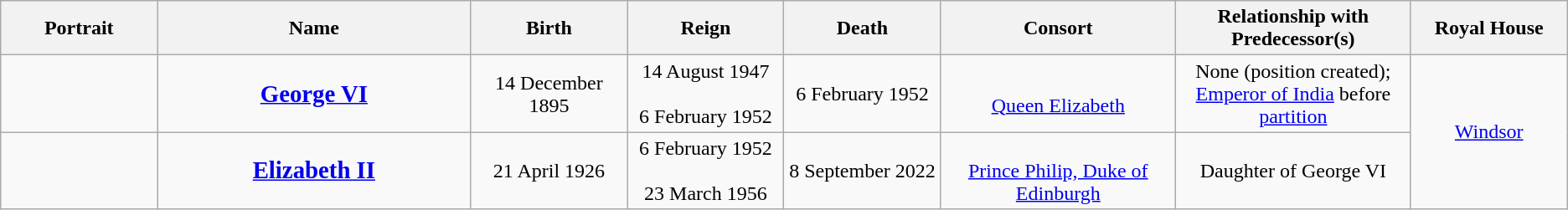<table class="wikitable" style="clear:right; text-align:center">
<tr>
<th width="10%">Portrait</th>
<th width="20%">Name</th>
<th width="10%">Birth</th>
<th width="10%">Reign</th>
<th width="10%">Death</th>
<th width="15%">Consort</th>
<th width="15%">Relationship with Predecessor(s)</th>
<th width="10%">Royal House</th>
</tr>
<tr>
<td align="center"></td>
<td align="center"><big><strong><a href='#'>George VI</a></strong></big></td>
<td align="center">14 December 1895</td>
<td align="center">14 August 1947<br><br>6 February 1952</td>
<td align="center">6 February 1952</td>
<td><br><a href='#'>Queen Elizabeth</a></td>
<td align="center">None (position created); <a href='#'>Emperor of India</a> before <a href='#'>partition</a></td>
<td rowspan="2"><a href='#'>Windsor</a></td>
</tr>
<tr>
<td align="center"></td>
<td align="center"><big><strong><a href='#'>Elizabeth II</a></strong></big></td>
<td align="center">21 April 1926</td>
<td align="center">6 February 1952<br><br>23 March 1956</td>
<td align="center">8 September 2022</td>
<td><br><a href='#'>Prince Philip, Duke of Edinburgh</a></td>
<td align="center">Daughter of George VI</td>
</tr>
</table>
